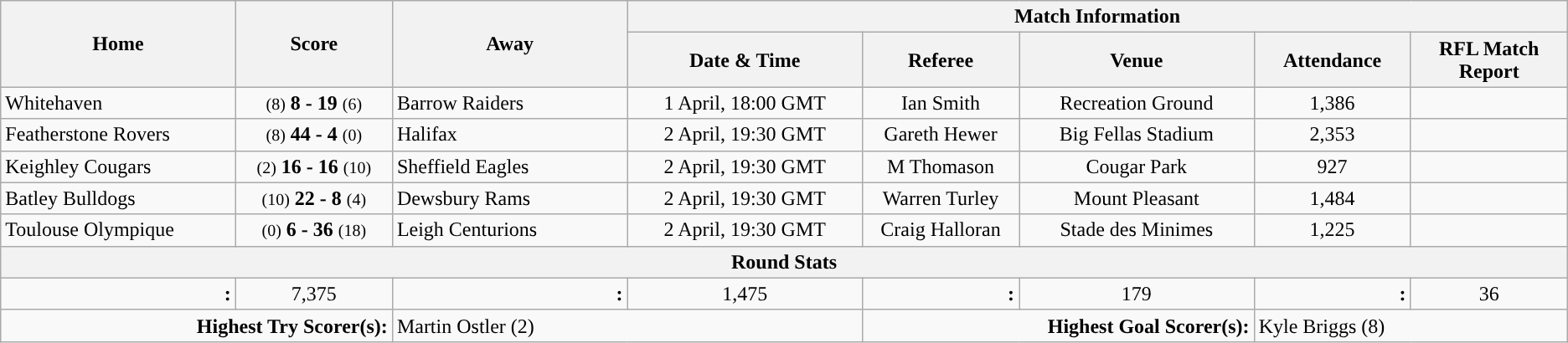<table class="wikitable" style="text-align: center; cellpadding=3 cellspacing=0 width=95%">
<tr>
<th rowspan=2 width=15%>Home</th>
<th rowspan=2 width=10%>Score</th>
<th rowspan=2 width=15%>Away</th>
<th colspan=5>Match Information</th>
</tr>
<tr>
<th width=15%>Date & Time</th>
<th width=10%>Referee</th>
<th width=15%>Venue</th>
<th width=10%>Attendance</th>
<th width=10%>RFL Match Report</th>
</tr>
<tr>
<td align=left> Whitehaven</td>
<td><small>(8)</small> <strong>8 - 19</strong> <small>(6)</small></td>
<td align=left> Barrow Raiders</td>
<td>1 April, 18:00 GMT</td>
<td>Ian Smith</td>
<td>Recreation Ground</td>
<td>1,386</td>
<td align="center"></td>
</tr>
<tr>
<td align=left> Featherstone Rovers</td>
<td><small>(8)</small> <strong>44 - 4</strong> <small>(0)</small></td>
<td align=left> Halifax</td>
<td>2 April, 19:30 GMT</td>
<td>Gareth Hewer</td>
<td>Big Fellas Stadium</td>
<td>2,353</td>
<td align="center"></td>
</tr>
<tr>
<td align=left> Keighley Cougars</td>
<td><small>(2)</small> <strong>16 - 16</strong> <small>(10)</small></td>
<td align=left> Sheffield Eagles</td>
<td>2 April, 19:30 GMT</td>
<td>M Thomason</td>
<td>Cougar Park</td>
<td>927</td>
<td align="center"></td>
</tr>
<tr>
<td align=left> Batley Bulldogs</td>
<td><small>(10)</small> <strong>22 - 8</strong> <small>(4)</small></td>
<td align=left> Dewsbury Rams</td>
<td>2 April, 19:30 GMT</td>
<td>Warren Turley</td>
<td>Mount Pleasant</td>
<td>1,484</td>
<td align="center"></td>
</tr>
<tr>
<td align=left> Toulouse Olympique</td>
<td><small>(0)</small> <strong>6 - 36</strong> <small>(18)</small></td>
<td align=left> Leigh Centurions</td>
<td>2 April, 19:30 GMT</td>
<td>Craig Halloran</td>
<td>Stade des Minimes</td>
<td>1,225</td>
<td align="center"></td>
</tr>
<tr>
<th colspan=8>Round Stats</th>
</tr>
<tr>
<td colspan=1 align=right><strong>:</strong></td>
<td colspan=1>7,375</td>
<td colspan=1 align=right><strong>:</strong></td>
<td colspan=1>1,475</td>
<td colspan=1 align=right><strong>:</strong></td>
<td colspan=1>179</td>
<td colspan=1 align=right><strong>:</strong></td>
<td colspan=1>36</td>
</tr>
<tr>
<td colspan=2 valign="top" align=right><strong>Highest Try Scorer(s):</strong></td>
<td colspan=2 valign="top" align=left> Martin Ostler (2)</td>
<td colspan=2 valign="top" align=right><strong>Highest Goal Scorer(s):</strong></td>
<td colspan=2 valign="top" align=left> Kyle Briggs (8)</td>
</tr>
</table>
